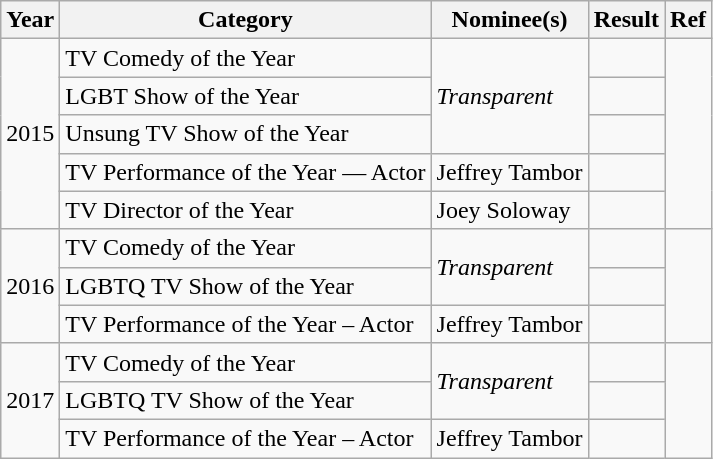<table class="wikitable">
<tr>
<th>Year</th>
<th>Category</th>
<th>Nominee(s)</th>
<th>Result</th>
<th>Ref</th>
</tr>
<tr>
<td rowspan=5>2015</td>
<td>TV Comedy of the Year</td>
<td rowspan=3><em>Transparent</em></td>
<td></td>
<td rowspan=5></td>
</tr>
<tr>
<td>LGBT Show of the Year</td>
<td></td>
</tr>
<tr>
<td>Unsung TV Show of the Year</td>
<td></td>
</tr>
<tr>
<td>TV Performance of the Year — Actor</td>
<td>Jeffrey Tambor</td>
<td></td>
</tr>
<tr>
<td>TV Director of the Year</td>
<td>Joey Soloway</td>
<td></td>
</tr>
<tr>
<td rowspan=3>2016</td>
<td>TV Comedy of the Year</td>
<td rowspan=2><em>Transparent</em></td>
<td></td>
<td rowspan=3></td>
</tr>
<tr>
<td>LGBTQ TV Show of the Year</td>
<td></td>
</tr>
<tr>
<td>TV Performance of the Year – Actor</td>
<td>Jeffrey Tambor</td>
<td></td>
</tr>
<tr>
<td rowspan=3>2017</td>
<td>TV Comedy of the Year</td>
<td rowspan=2><em>Transparent</em></td>
<td></td>
<td rowspan=3></td>
</tr>
<tr>
<td>LGBTQ TV Show of the Year</td>
<td></td>
</tr>
<tr>
<td>TV Performance of the Year – Actor</td>
<td>Jeffrey Tambor</td>
<td></td>
</tr>
</table>
